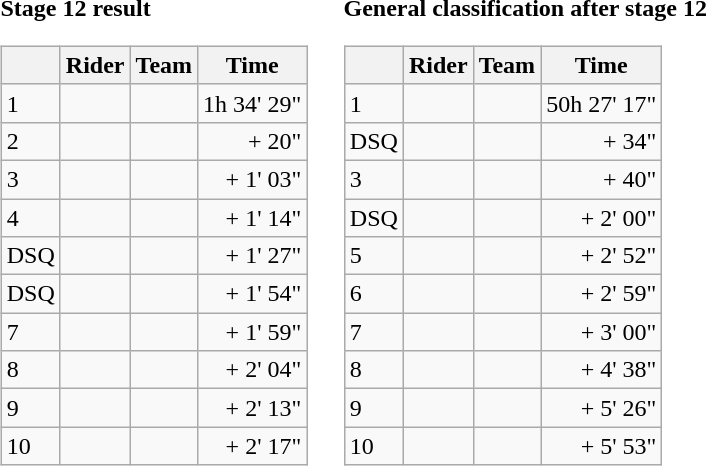<table>
<tr>
<td><strong>Stage 12 result</strong><br><table class="wikitable">
<tr>
<th></th>
<th>Rider</th>
<th>Team</th>
<th>Time</th>
</tr>
<tr>
<td>1</td>
<td></td>
<td></td>
<td align="right">1h 34' 29"</td>
</tr>
<tr>
<td>2</td>
<td></td>
<td></td>
<td align="right">+ 20"</td>
</tr>
<tr>
<td>3</td>
<td> </td>
<td></td>
<td align="right">+ 1' 03"</td>
</tr>
<tr>
<td>4</td>
<td></td>
<td></td>
<td align="right">+ 1' 14"</td>
</tr>
<tr>
<td>DSQ</td>
<td><del></del></td>
<td><del></del></td>
<td align="right">+ 1' 27"</td>
</tr>
<tr>
<td>DSQ</td>
<td><del></del> </td>
<td><del></del></td>
<td align="right">+ 1' 54"</td>
</tr>
<tr>
<td>7</td>
<td></td>
<td></td>
<td align="right">+ 1' 59"</td>
</tr>
<tr>
<td>8</td>
<td></td>
<td></td>
<td align="right">+ 2' 04"</td>
</tr>
<tr>
<td>9</td>
<td></td>
<td></td>
<td align="right">+ 2' 13"</td>
</tr>
<tr>
<td>10</td>
<td></td>
<td></td>
<td align="right">+ 2' 17"</td>
</tr>
</table>
</td>
<td></td>
<td><strong>General classification after stage 12</strong><br><table class="wikitable">
<tr>
<th></th>
<th>Rider</th>
<th>Team</th>
<th>Time</th>
</tr>
<tr>
<td>1</td>
<td> </td>
<td></td>
<td align="right">50h 27' 17"</td>
</tr>
<tr>
<td>DSQ</td>
<td><del></del> </td>
<td><del></del></td>
<td align="right">+ 34"</td>
</tr>
<tr>
<td>3</td>
<td></td>
<td></td>
<td align="right">+ 40"</td>
</tr>
<tr>
<td>DSQ</td>
<td><del></del></td>
<td><del></del></td>
<td align="right">+ 2' 00"</td>
</tr>
<tr>
<td>5</td>
<td></td>
<td></td>
<td align="right">+ 2' 52"</td>
</tr>
<tr>
<td>6</td>
<td></td>
<td></td>
<td align="right">+ 2' 59"</td>
</tr>
<tr>
<td>7</td>
<td></td>
<td></td>
<td align="right">+ 3' 00"</td>
</tr>
<tr>
<td>8</td>
<td></td>
<td></td>
<td align="right">+ 4' 38"</td>
</tr>
<tr>
<td>9</td>
<td></td>
<td></td>
<td align="right">+ 5' 26"</td>
</tr>
<tr>
<td>10</td>
<td> </td>
<td></td>
<td align="right">+ 5' 53"</td>
</tr>
</table>
</td>
</tr>
</table>
